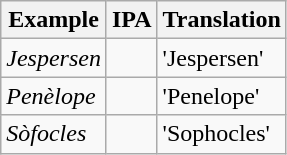<table class="wikitable">
<tr>
<th>Example</th>
<th>IPA</th>
<th>Translation</th>
</tr>
<tr>
<td><em>Jespersen</em></td>
<td></td>
<td>'Jespersen'</td>
</tr>
<tr>
<td><em>Penèlope</em></td>
<td></td>
<td>'Penelope'</td>
</tr>
<tr>
<td><em>Sòfocles</em></td>
<td></td>
<td>'Sophocles'</td>
</tr>
</table>
